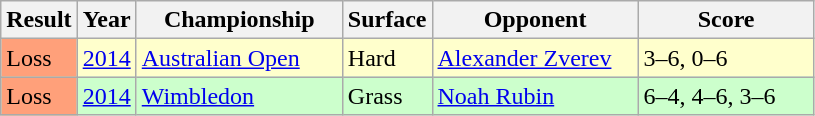<table class="sortable wikitable">
<tr>
<th>Result</th>
<th>Year</th>
<th style="width:130px;">Championship</th>
<th style="width:50px;">Surface</th>
<th style="width:130px;">Opponent</th>
<th style="width:110px;" class="unsortable">Score</th>
</tr>
<tr style="background:#ffffcc;">
<td style="background:#ffa07a;">Loss</td>
<td><a href='#'>2014</a></td>
<td><a href='#'>Australian Open</a></td>
<td>Hard</td>
<td> <a href='#'>Alexander Zverev</a></td>
<td>3–6, 0–6</td>
</tr>
<tr style="background:#ccffcc;">
<td style="background:#ffa07a;">Loss</td>
<td><a href='#'>2014</a></td>
<td><a href='#'>Wimbledon</a></td>
<td>Grass</td>
<td> <a href='#'>Noah Rubin</a></td>
<td>6–4, 4–6, 3–6</td>
</tr>
</table>
